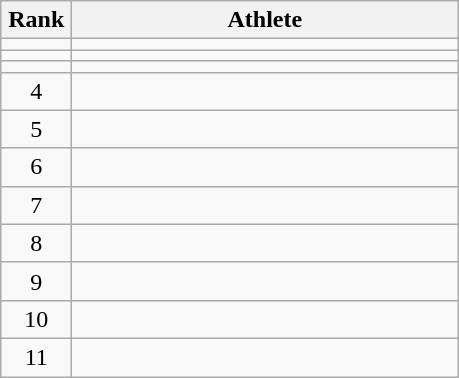<table class="wikitable" style="text-align: center;">
<tr>
<th width=40>Rank</th>
<th width=250>Athlete</th>
</tr>
<tr>
<td></td>
<td align="left"></td>
</tr>
<tr>
<td></td>
<td align="left"></td>
</tr>
<tr>
<td></td>
<td align="left"></td>
</tr>
<tr>
<td>4</td>
<td align="left"></td>
</tr>
<tr>
<td>5</td>
<td align="left"></td>
</tr>
<tr>
<td>6</td>
<td align="left"></td>
</tr>
<tr>
<td>7</td>
<td align="left"></td>
</tr>
<tr>
<td>8</td>
<td align="left"></td>
</tr>
<tr>
<td>9</td>
<td align="left"></td>
</tr>
<tr>
<td>10</td>
<td align="left"></td>
</tr>
<tr>
<td>11</td>
<td align="left"></td>
</tr>
</table>
